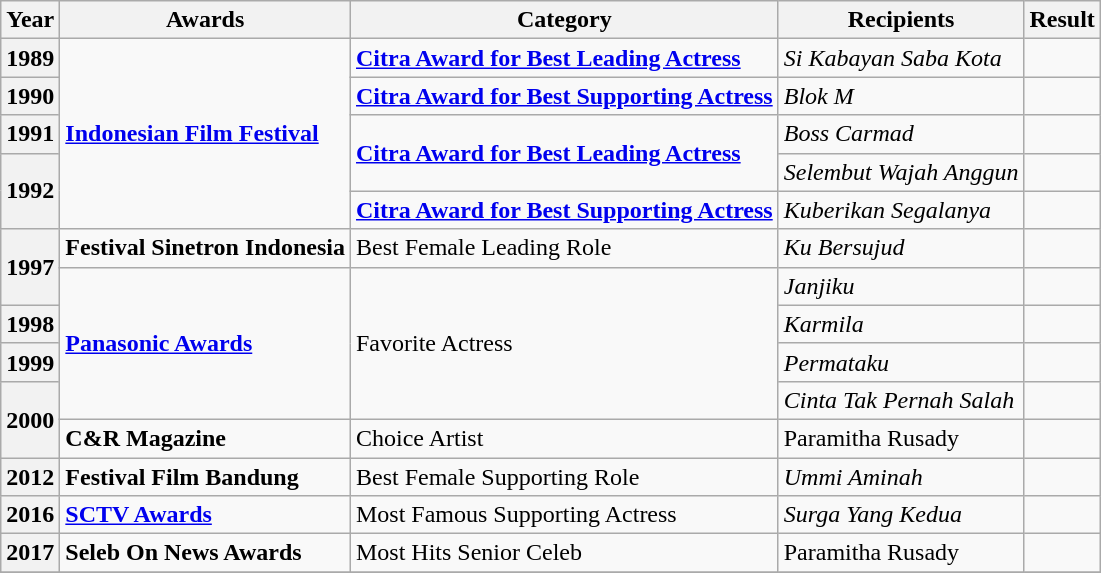<table class="wikitable">
<tr>
<th>Year</th>
<th>Awards</th>
<th>Category</th>
<th>Recipients</th>
<th>Result</th>
</tr>
<tr>
<th>1989</th>
<td rowspan= "5"><strong><a href='#'>Indonesian Film Festival</a></strong></td>
<td><strong><a href='#'>Citra Award for Best Leading Actress</a></strong></td>
<td><em>Si Kabayan Saba Kota</em></td>
<td></td>
</tr>
<tr>
<th>1990</th>
<td><strong><a href='#'>Citra Award for Best Supporting Actress</a></strong></td>
<td><em>Blok M</em></td>
<td></td>
</tr>
<tr>
<th>1991</th>
<td rowspan= "2"><strong><a href='#'>Citra Award for Best Leading Actress</a></strong></td>
<td><em>Boss Carmad</em></td>
<td></td>
</tr>
<tr>
<th rowspan= "2">1992</th>
<td><em>Selembut Wajah Anggun</em></td>
<td></td>
</tr>
<tr>
<td><strong><a href='#'>Citra Award for Best Supporting Actress</a></strong></td>
<td><em>Kuberikan Segalanya</em></td>
<td></td>
</tr>
<tr>
<th rowspan= "2">1997</th>
<td><strong>Festival Sinetron Indonesia</strong></td>
<td>Best Female Leading Role</td>
<td><em>Ku Bersujud</em></td>
<td></td>
</tr>
<tr>
<td rowspan= "4"><strong><a href='#'>Panasonic Awards</a></strong></td>
<td rowspan= "4">Favorite Actress</td>
<td><em>Janjiku</em></td>
<td></td>
</tr>
<tr>
<th>1998</th>
<td><em>Karmila</em></td>
<td></td>
</tr>
<tr>
<th>1999</th>
<td><em>Permataku</em></td>
<td></td>
</tr>
<tr>
<th rowspan= "2">2000</th>
<td><em>Cinta Tak Pernah Salah</em></td>
<td></td>
</tr>
<tr>
<td><strong>C&R Magazine</strong></td>
<td>Choice Artist</td>
<td>Paramitha Rusady</td>
<td></td>
</tr>
<tr>
<th>2012</th>
<td><strong>Festival Film Bandung</strong></td>
<td>Best Female Supporting Role</td>
<td><em>Ummi Aminah</em></td>
<td></td>
</tr>
<tr>
<th>2016</th>
<td><strong><a href='#'>SCTV Awards</a></strong></td>
<td>Most Famous Supporting Actress</td>
<td><em>Surga Yang Kedua</em></td>
<td></td>
</tr>
<tr>
<th>2017</th>
<td><strong>Seleb On News Awards</strong></td>
<td>Most Hits Senior Celeb</td>
<td>Paramitha Rusady</td>
<td></td>
</tr>
<tr>
</tr>
</table>
